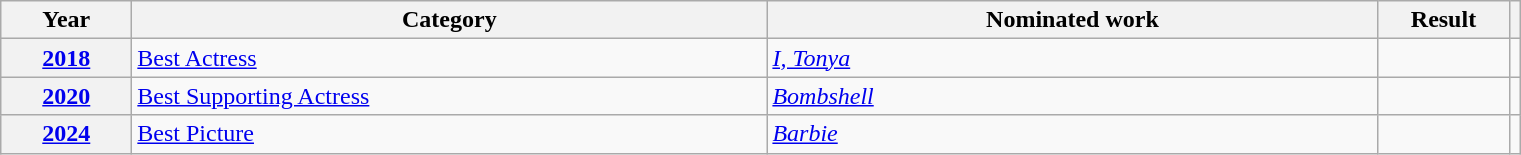<table class=wikitable>
<tr>
<th scope="col" style="width:5em;">Year</th>
<th scope="col" style="width:26em;">Category</th>
<th scope="col" style="width:25em;">Nominated work</th>
<th scope="col" style="width:5em;">Result</th>
<th scope="col"></th>
</tr>
<tr>
<th scope=row, style="text-align:center;"><a href='#'>2018</a></th>
<td><a href='#'>Best Actress</a></td>
<td><em><a href='#'>I, Tonya</a></em></td>
<td></td>
<td style="text-align:center;"></td>
</tr>
<tr>
<th scope="row"><a href='#'>2020</a></th>
<td><a href='#'>Best Supporting Actress</a></td>
<td><em><a href='#'>Bombshell</a></em></td>
<td></td>
<td style="text-align:center;"></td>
</tr>
<tr>
<th scope="row"><a href='#'>2024</a></th>
<td><a href='#'>Best Picture</a></td>
<td><em><a href='#'>Barbie</a></em></td>
<td></td>
<td style="text-align:center;"></td>
</tr>
</table>
